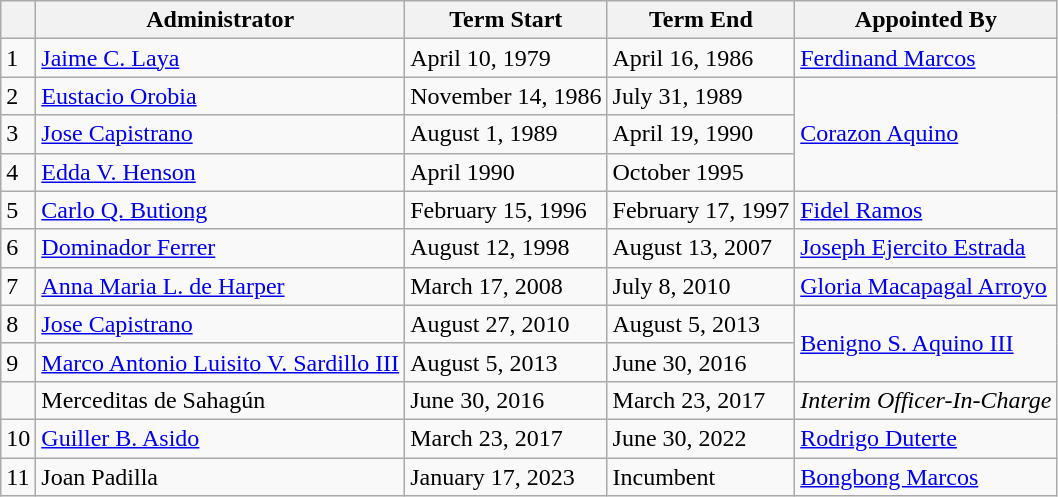<table class="wikitable">
<tr>
<th></th>
<th>Administrator</th>
<th>Term Start</th>
<th>Term End</th>
<th>Appointed By</th>
</tr>
<tr>
<td>1</td>
<td><a href='#'>Jaime C. Laya</a></td>
<td>April 10, 1979</td>
<td>April 16, 1986</td>
<td><a href='#'>Ferdinand Marcos</a></td>
</tr>
<tr>
<td>2</td>
<td><a href='#'>Eustacio Orobia</a></td>
<td>November 14, 1986</td>
<td>July 31, 1989</td>
<td rowspan=3><a href='#'>Corazon Aquino</a></td>
</tr>
<tr>
<td>3</td>
<td><a href='#'>Jose Capistrano</a></td>
<td>August 1, 1989</td>
<td>April 19, 1990</td>
</tr>
<tr>
<td>4</td>
<td><a href='#'>Edda V. Henson</a></td>
<td>April 1990</td>
<td>October 1995</td>
</tr>
<tr>
<td>5</td>
<td><a href='#'>Carlo Q. Butiong</a></td>
<td>February 15, 1996</td>
<td>February 17, 1997</td>
<td><a href='#'>Fidel Ramos</a></td>
</tr>
<tr>
<td>6</td>
<td><a href='#'>Dominador Ferrer</a></td>
<td>August 12, 1998</td>
<td>August 13, 2007</td>
<td><a href='#'>Joseph Ejercito Estrada</a></td>
</tr>
<tr>
<td>7</td>
<td><a href='#'>Anna Maria L. de Harper</a></td>
<td>March 17, 2008</td>
<td>July 8, 2010</td>
<td><a href='#'>Gloria Macapagal Arroyo</a></td>
</tr>
<tr>
<td>8</td>
<td><a href='#'>Jose Capistrano</a></td>
<td>August 27, 2010</td>
<td>August 5, 2013</td>
<td rowspan=2><a href='#'>Benigno S. Aquino III</a></td>
</tr>
<tr>
<td>9</td>
<td><a href='#'>Marco Antonio Luisito V. Sardillo III</a></td>
<td>August 5, 2013</td>
<td>June 30, 2016</td>
</tr>
<tr>
<td></td>
<td>Merceditas de Sahagún</td>
<td>June 30, 2016</td>
<td>March 23, 2017</td>
<td><em>Interim Officer-In-Charge</em></td>
</tr>
<tr>
<td>10</td>
<td><a href='#'>Guiller B. Asido</a></td>
<td>March 23, 2017</td>
<td>June 30, 2022</td>
<td><a href='#'>Rodrigo Duterte</a></td>
</tr>
<tr>
<td>11</td>
<td>Joan Padilla</td>
<td>January 17, 2023</td>
<td>Incumbent</td>
<td><a href='#'>Bongbong Marcos</a></td>
</tr>
</table>
